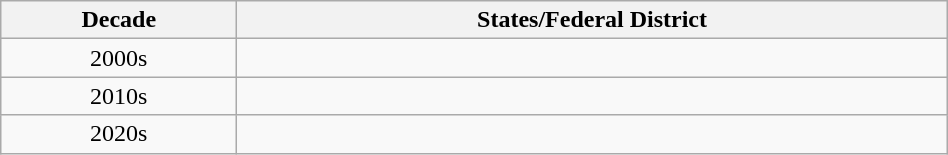<table class="wikitable" style="width:50%">
<tr>
<th style="width:8em;">Decade</th>
<th style="width:25em;">States/Federal District</th>
</tr>
<tr>
<td style="text-align:center;">2000s</td>
<td></td>
</tr>
<tr>
<td style="text-align:center;">2010s</td>
<td></td>
</tr>
<tr>
<td style="text-align:center;">2020s</td>
<td></td>
</tr>
</table>
